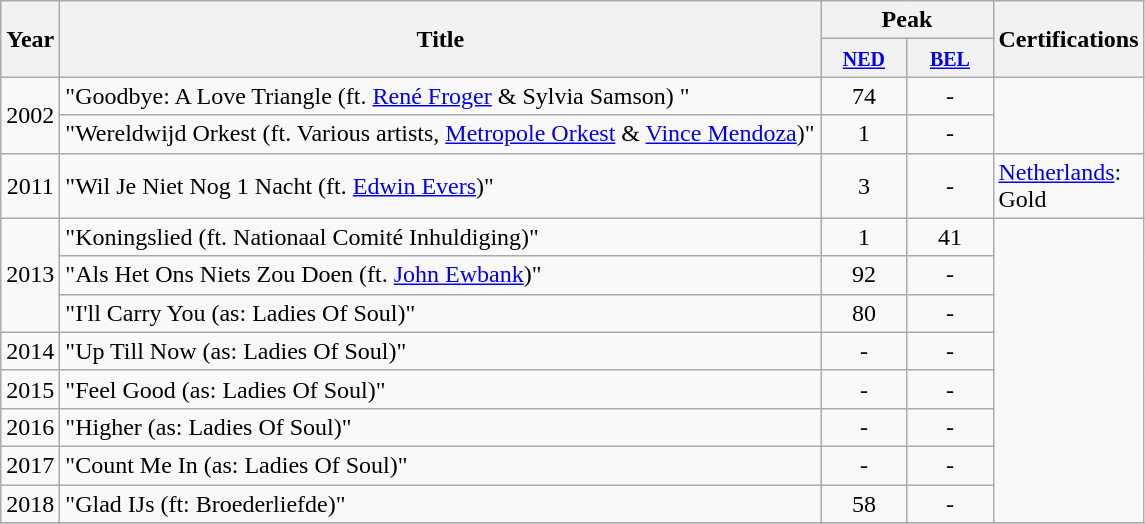<table class="wikitable">
<tr>
<th align="center" rowspan="2" width="10">Year</th>
<th align="center" rowspan="2" width="500">Title</th>
<th align="center" colspan="2" width="50">Peak</th>
<th align="center" rowspan="2" width="50">Certifications</th>
</tr>
<tr>
<th width="50"><small><a href='#'>NED</a></small></th>
<th width="50"><small><a href='#'>BEL</a></small></th>
</tr>
<tr>
<td align="center" rowspan="2">2002</td>
<td>"Goodbye: A Love Triangle (ft. <a href='#'>René Froger</a> & Sylvia Samson) "</td>
<td align="center">74</td>
<td align="center">-</td>
<td rowspan="2"></td>
</tr>
<tr>
<td>"Wereldwijd Orkest (ft. Various artists, <a href='#'>Metropole Orkest</a> & <a href='#'>Vince Mendoza</a>)"</td>
<td align="center">1</td>
<td align="center">-</td>
</tr>
<tr>
<td align="center" rowspan="1">2011</td>
<td>"Wil Je Niet Nog 1 Nacht (ft. <a href='#'>Edwin Evers</a>)"</td>
<td align="center">3</td>
<td align="center">-</td>
<td><a href='#'>Netherlands</a>: Gold</td>
</tr>
<tr>
<td align="center" rowspan="3">2013</td>
<td>"Koningslied (ft. Nationaal Comité Inhuldiging)"</td>
<td align="center">1</td>
<td align="center">41</td>
<td rowspan="8"></td>
</tr>
<tr>
<td>"Als Het Ons Niets Zou Doen (ft. <a href='#'>John Ewbank</a>)"</td>
<td align="center">92</td>
<td align="center">-</td>
</tr>
<tr>
<td>"I'll Carry You (as: Ladies Of Soul)"</td>
<td align="center">80</td>
<td align="center">-</td>
</tr>
<tr>
<td align="center" rowspan="1">2014</td>
<td>"Up Till Now (as: Ladies Of Soul)"</td>
<td align="center">-</td>
<td align="center">-</td>
</tr>
<tr>
<td align="center" rowspan="1">2015</td>
<td>"Feel Good (as: Ladies Of Soul)"</td>
<td align="center">-</td>
<td align="center">-</td>
</tr>
<tr>
<td align="center" rowspan="1">2016</td>
<td>"Higher (as: Ladies Of Soul)"</td>
<td align="center">-</td>
<td align="center">-</td>
</tr>
<tr>
<td align="center" rowspan="1">2017</td>
<td>"Count Me In (as: Ladies Of Soul)"</td>
<td align="center">-</td>
<td align="center">-</td>
</tr>
<tr>
<td align="center" rowspan="1">2018</td>
<td>"Glad IJs (ft: Broederliefde)"</td>
<td align="center">58</td>
<td align="center">-</td>
</tr>
<tr>
</tr>
</table>
